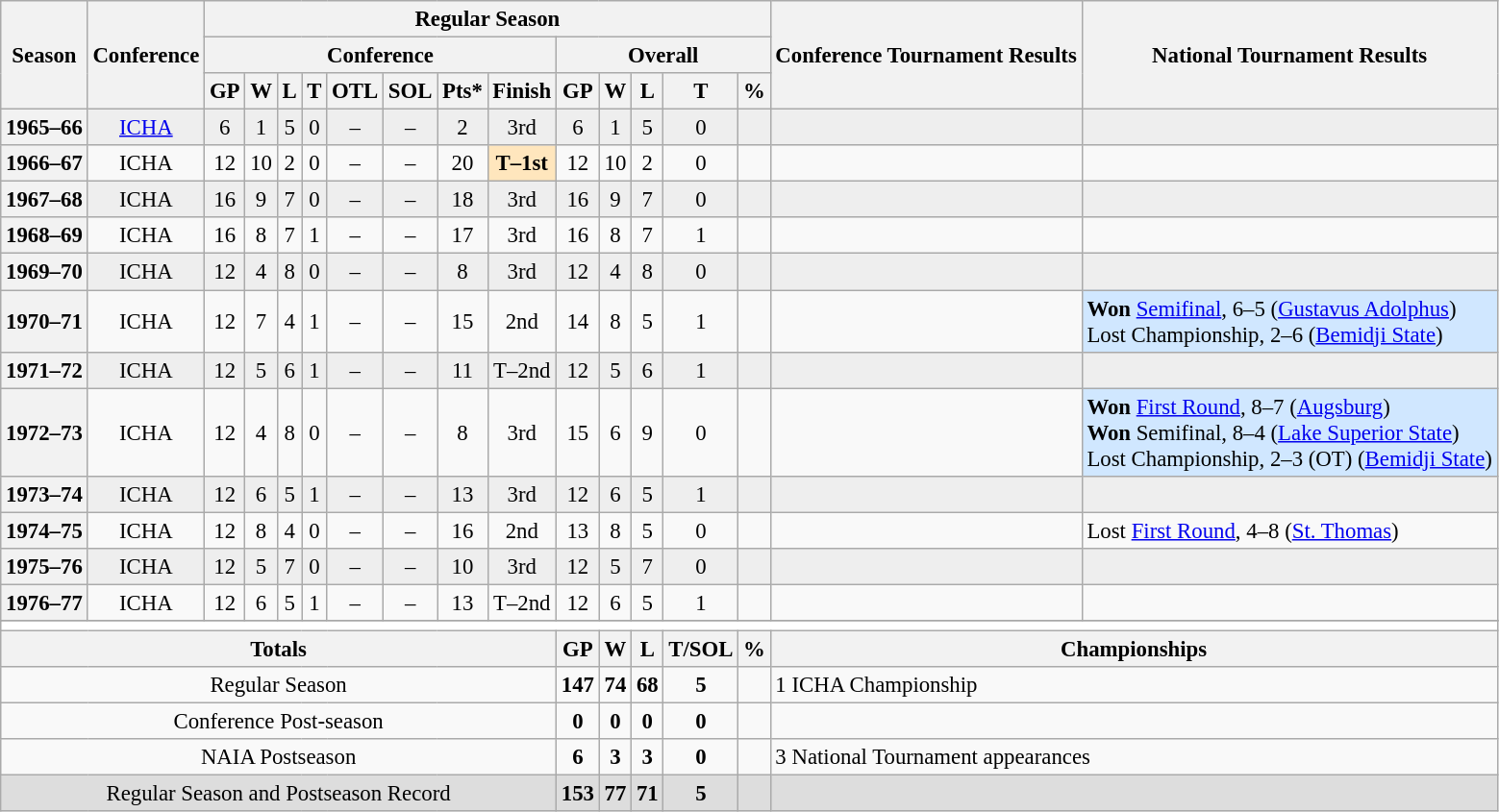<table class="wikitable" style="text-align: center; font-size: 95%">
<tr>
<th rowspan="3">Season</th>
<th rowspan="3">Conference</th>
<th colspan="13">Regular Season</th>
<th rowspan="3">Conference Tournament Results</th>
<th rowspan="3">National Tournament Results</th>
</tr>
<tr>
<th colspan="8">Conference</th>
<th colspan="5">Overall</th>
</tr>
<tr>
<th>GP</th>
<th>W</th>
<th>L</th>
<th>T</th>
<th>OTL</th>
<th>SOL</th>
<th>Pts*</th>
<th>Finish</th>
<th>GP</th>
<th>W</th>
<th>L</th>
<th>T</th>
<th>%</th>
</tr>
<tr bgcolor=eeeeee>
<th>1965–66</th>
<td><a href='#'>ICHA</a></td>
<td>6</td>
<td>1</td>
<td>5</td>
<td>0</td>
<td>–</td>
<td>–</td>
<td>2</td>
<td>3rd</td>
<td>6</td>
<td>1</td>
<td>5</td>
<td>0</td>
<td></td>
<td align="left"></td>
<td align="left"></td>
</tr>
<tr>
<th>1966–67</th>
<td>ICHA</td>
<td>12</td>
<td>10</td>
<td>2</td>
<td>0</td>
<td>–</td>
<td>–</td>
<td>20</td>
<td bgcolor=FFE6BD><strong>T–1st</strong></td>
<td>12</td>
<td>10</td>
<td>2</td>
<td>0</td>
<td></td>
<td align="left"></td>
<td align="left"></td>
</tr>
<tr bgcolor=eeeeee>
<th>1967–68</th>
<td>ICHA</td>
<td>16</td>
<td>9</td>
<td>7</td>
<td>0</td>
<td>–</td>
<td>–</td>
<td>18</td>
<td>3rd</td>
<td>16</td>
<td>9</td>
<td>7</td>
<td>0</td>
<td></td>
<td align="left"></td>
<td align="left"></td>
</tr>
<tr>
<th>1968–69</th>
<td>ICHA</td>
<td>16</td>
<td>8</td>
<td>7</td>
<td>1</td>
<td>–</td>
<td>–</td>
<td>17</td>
<td>3rd</td>
<td>16</td>
<td>8</td>
<td>7</td>
<td>1</td>
<td></td>
<td align="left"></td>
<td align="left"></td>
</tr>
<tr bgcolor=eeeeee>
<th>1969–70</th>
<td>ICHA</td>
<td>12</td>
<td>4</td>
<td>8</td>
<td>0</td>
<td>–</td>
<td>–</td>
<td>8</td>
<td>3rd</td>
<td>12</td>
<td>4</td>
<td>8</td>
<td>0</td>
<td></td>
<td align="left"></td>
<td align="left"></td>
</tr>
<tr>
<th>1970–71</th>
<td>ICHA</td>
<td>12</td>
<td>7</td>
<td>4</td>
<td>1</td>
<td>–</td>
<td>–</td>
<td>15</td>
<td>2nd</td>
<td>14</td>
<td>8</td>
<td>5</td>
<td>1</td>
<td></td>
<td align="left"></td>
<td bgcolor="#D0E7FF" align="left"><strong>Won</strong> <a href='#'>Semifinal</a>, 6–5 (<a href='#'>Gustavus Adolphus</a>)<br>Lost Championship, 2–6 (<a href='#'>Bemidji State</a>)</td>
</tr>
<tr bgcolor=eeeeee>
<th>1971–72</th>
<td>ICHA</td>
<td>12</td>
<td>5</td>
<td>6</td>
<td>1</td>
<td>–</td>
<td>–</td>
<td>11</td>
<td>T–2nd</td>
<td>12</td>
<td>5</td>
<td>6</td>
<td>1</td>
<td></td>
<td align="left"></td>
<td align="left"></td>
</tr>
<tr>
<th>1972–73</th>
<td>ICHA</td>
<td>12</td>
<td>4</td>
<td>8</td>
<td>0</td>
<td>–</td>
<td>–</td>
<td>8</td>
<td>3rd</td>
<td>15</td>
<td>6</td>
<td>9</td>
<td>0</td>
<td></td>
<td align="left"></td>
<td bgcolor="#D0E7FF" align="left"><strong>Won</strong> <a href='#'>First Round</a>, 8–7 (<a href='#'>Augsburg</a>)<br><strong>Won</strong> Semifinal, 8–4 (<a href='#'>Lake Superior State</a>)<br>Lost Championship, 2–3 (OT) (<a href='#'>Bemidji State</a>)</td>
</tr>
<tr bgcolor=eeeeee>
<th>1973–74</th>
<td>ICHA</td>
<td>12</td>
<td>6</td>
<td>5</td>
<td>1</td>
<td>–</td>
<td>–</td>
<td>13</td>
<td>3rd</td>
<td>12</td>
<td>6</td>
<td>5</td>
<td>1</td>
<td></td>
<td align="left"></td>
<td align="left"></td>
</tr>
<tr>
<th>1974–75</th>
<td>ICHA</td>
<td>12</td>
<td>8</td>
<td>4</td>
<td>0</td>
<td>–</td>
<td>–</td>
<td>16</td>
<td>2nd</td>
<td>13</td>
<td>8</td>
<td>5</td>
<td>0</td>
<td></td>
<td align="left"></td>
<td align="left">Lost <a href='#'>First Round</a>, 4–8 (<a href='#'>St. Thomas</a>)</td>
</tr>
<tr bgcolor=eeeeee>
<th>1975–76</th>
<td>ICHA</td>
<td>12</td>
<td>5</td>
<td>7</td>
<td>0</td>
<td>–</td>
<td>–</td>
<td>10</td>
<td>3rd</td>
<td>12</td>
<td>5</td>
<td>7</td>
<td>0</td>
<td></td>
<td align="left"></td>
<td align="left"></td>
</tr>
<tr>
<th>1976–77</th>
<td>ICHA</td>
<td>12</td>
<td>6</td>
<td>5</td>
<td>1</td>
<td>–</td>
<td>–</td>
<td>13</td>
<td>T–2nd</td>
<td>12</td>
<td>6</td>
<td>5</td>
<td>1</td>
<td></td>
<td align="left"></td>
<td align="left"></td>
</tr>
<tr>
</tr>
<tr ->
</tr>
<tr>
<td colspan="17" style="background:#fff;"></td>
</tr>
<tr>
<th colspan="10">Totals</th>
<th>GP</th>
<th>W</th>
<th>L</th>
<th>T/SOL</th>
<th>%</th>
<th colspan="2">Championships</th>
</tr>
<tr>
<td colspan="10">Regular Season</td>
<td><strong>147</strong></td>
<td><strong>74</strong></td>
<td><strong>68</strong></td>
<td><strong>5</strong></td>
<td><strong></strong></td>
<td colspan="2" align="left">1 ICHA Championship</td>
</tr>
<tr>
<td colspan="10">Conference Post-season</td>
<td><strong>0</strong></td>
<td><strong>0</strong></td>
<td><strong>0</strong></td>
<td><strong>0</strong></td>
<td><strong></strong></td>
<td colspan="2" align="left"></td>
</tr>
<tr>
<td colspan="10">NAIA Postseason</td>
<td><strong>6</strong></td>
<td><strong>3</strong></td>
<td><strong>3</strong></td>
<td><strong>0</strong></td>
<td><strong></strong></td>
<td colspan="2" align="left">3 National Tournament appearances</td>
</tr>
<tr bgcolor=dddddd>
<td colspan="10">Regular Season and Postseason Record</td>
<td><strong>153</strong></td>
<td><strong>77</strong></td>
<td><strong>71</strong></td>
<td><strong>5</strong></td>
<td><strong></strong></td>
<td colspan="2" align="left"></td>
</tr>
</table>
